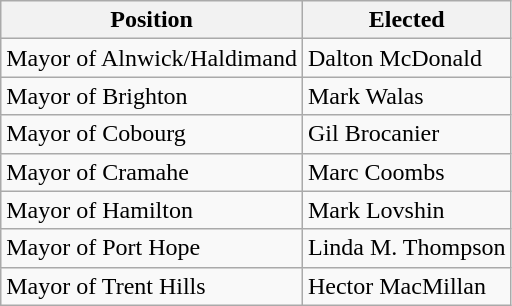<table class="wikitable">
<tr>
<th>Position</th>
<th>Elected</th>
</tr>
<tr>
<td>Mayor of Alnwick/Haldimand</td>
<td>Dalton McDonald</td>
</tr>
<tr>
<td>Mayor of Brighton</td>
<td>Mark Walas</td>
</tr>
<tr>
<td>Mayor of Cobourg</td>
<td>Gil Brocanier</td>
</tr>
<tr>
<td>Mayor of Cramahe</td>
<td>Marc Coombs</td>
</tr>
<tr>
<td>Mayor of Hamilton</td>
<td>Mark Lovshin</td>
</tr>
<tr>
<td>Mayor of Port Hope</td>
<td>Linda M. Thompson</td>
</tr>
<tr>
<td>Mayor of Trent Hills</td>
<td>Hector MacMillan</td>
</tr>
</table>
